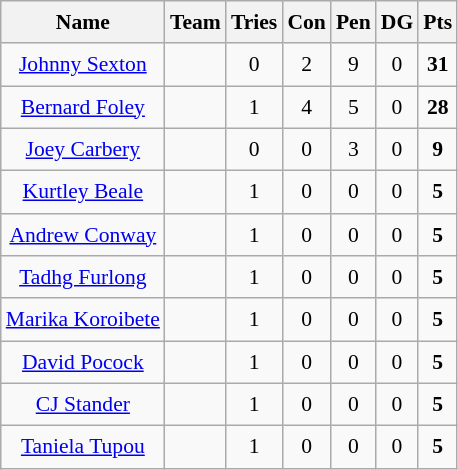<table class="wikitable" style="font-size:90%;border:0;text-align:center;line-height:150%">
<tr>
<th>Name</th>
<th>Team</th>
<th>Tries</th>
<th>Con</th>
<th>Pen</th>
<th>DG</th>
<th>Pts</th>
</tr>
<tr>
<td><a href='#'>Johnny Sexton</a></td>
<td></td>
<td>0</td>
<td>2</td>
<td>9</td>
<td>0</td>
<td><strong>31</strong></td>
</tr>
<tr>
<td><a href='#'>Bernard Foley</a></td>
<td></td>
<td>1</td>
<td>4</td>
<td>5</td>
<td>0</td>
<td><strong>28</strong></td>
</tr>
<tr>
<td><a href='#'>Joey Carbery</a></td>
<td></td>
<td>0</td>
<td>0</td>
<td>3</td>
<td>0</td>
<td><strong>9</strong></td>
</tr>
<tr>
<td><a href='#'>Kurtley Beale</a></td>
<td></td>
<td>1</td>
<td>0</td>
<td>0</td>
<td>0</td>
<td><strong>5</strong></td>
</tr>
<tr>
<td><a href='#'>Andrew Conway</a></td>
<td></td>
<td>1</td>
<td>0</td>
<td>0</td>
<td>0</td>
<td><strong>5</strong></td>
</tr>
<tr>
<td><a href='#'>Tadhg Furlong</a></td>
<td></td>
<td>1</td>
<td>0</td>
<td>0</td>
<td>0</td>
<td><strong>5</strong></td>
</tr>
<tr>
<td><a href='#'>Marika Koroibete</a></td>
<td></td>
<td>1</td>
<td>0</td>
<td>0</td>
<td>0</td>
<td><strong>5</strong></td>
</tr>
<tr>
<td><a href='#'>David Pocock</a></td>
<td></td>
<td>1</td>
<td>0</td>
<td>0</td>
<td>0</td>
<td><strong>5</strong></td>
</tr>
<tr>
<td><a href='#'>CJ Stander</a></td>
<td></td>
<td>1</td>
<td>0</td>
<td>0</td>
<td>0</td>
<td><strong>5</strong></td>
</tr>
<tr>
<td><a href='#'>Taniela Tupou</a></td>
<td></td>
<td>1</td>
<td>0</td>
<td>0</td>
<td>0</td>
<td><strong>5</strong></td>
</tr>
</table>
